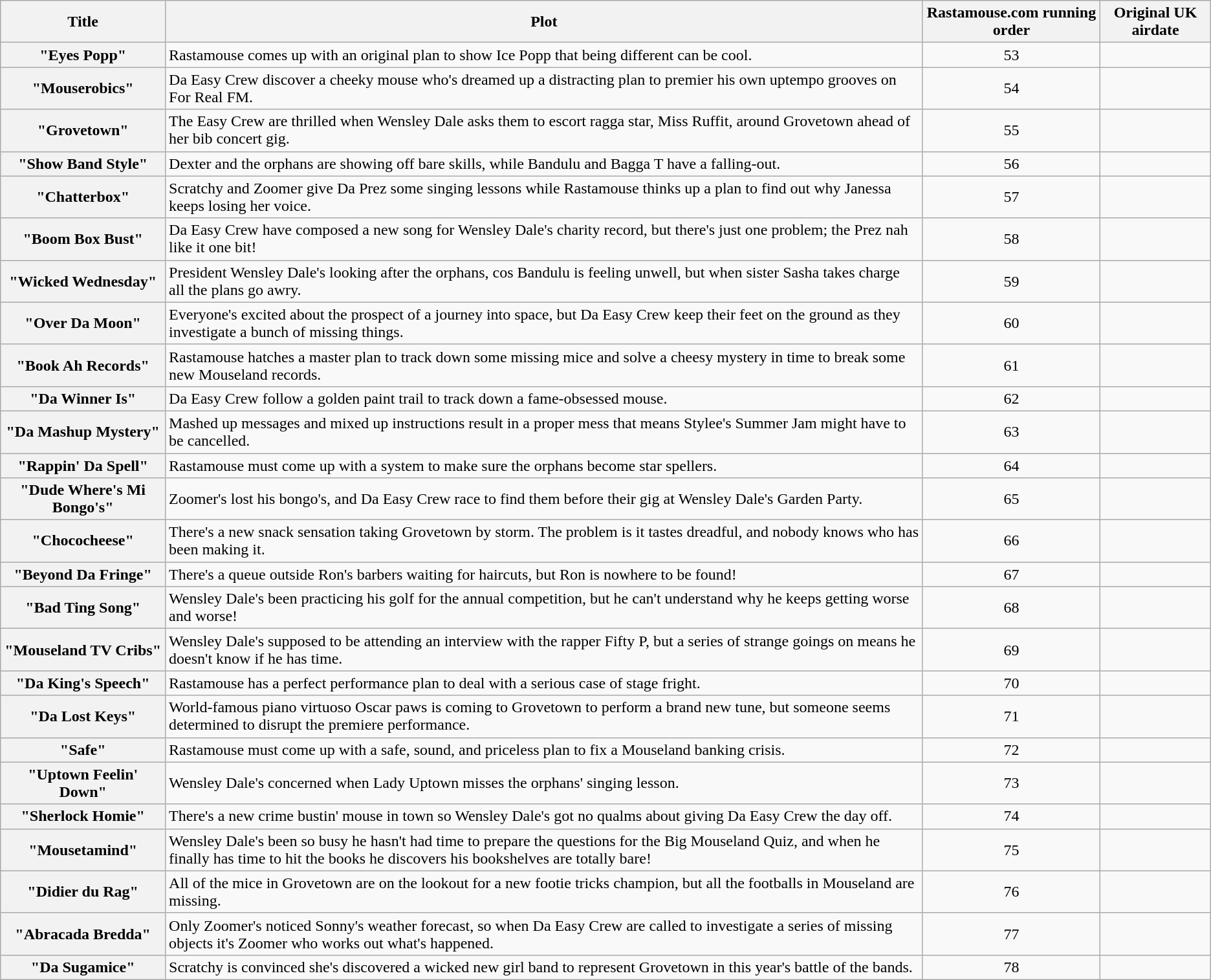<table class="wikitable sortable">
<tr>
<th>Title</th>
<th>Plot</th>
<th>Rastamouse.com running order</th>
<th>Original UK airdate</th>
</tr>
<tr>
<th align="center">"Eyes Popp"</th>
<td>Rastamouse comes up with an original plan to show Ice Popp that being different can be cool.</td>
<td align=center>53</td>
<td></td>
</tr>
<tr>
<th align="center">"Mouserobics"</th>
<td>Da Easy Crew discover a cheeky mouse who's dreamed up a distracting plan to premier his own uptempo grooves on For Real FM.</td>
<td align=center>54</td>
<td></td>
</tr>
<tr>
<th align="center">"Grovetown"</th>
<td>The Easy Crew are thrilled when Wensley Dale asks them to escort ragga star, Miss Ruffit, around Grovetown ahead of her bib concert gig.</td>
<td align=center>55</td>
<td></td>
</tr>
<tr>
<th align="center">"Show Band Style"</th>
<td>Dexter and the orphans are showing off bare skills, while Bandulu and Bagga T have a falling-out.</td>
<td align=center>56</td>
<td></td>
</tr>
<tr>
<th align="center">"Chatterbox"</th>
<td>Scratchy and Zoomer give Da Prez some singing lessons while Rastamouse thinks up a plan to find out why Janessa keeps losing her voice.</td>
<td align=center>57</td>
<td></td>
</tr>
<tr>
<th align="center">"Boom Box Bust"</th>
<td>Da Easy Crew have composed a new song for Wensley Dale's charity record, but there's just one problem; the Prez nah like it one bit!</td>
<td align=center>58</td>
<td></td>
</tr>
<tr>
<th align="center">"Wicked Wednesday"</th>
<td>President Wensley Dale's looking after the orphans, cos Bandulu is feeling unwell, but when sister Sasha takes charge all the plans go awry.</td>
<td align=center>59</td>
<td></td>
</tr>
<tr>
<th align="center">"Over Da Moon"</th>
<td>Everyone's excited about the prospect of a journey into space, but Da Easy Crew keep their feet on the ground as they investigate a bunch of missing things.</td>
<td align=center>60</td>
<td></td>
</tr>
<tr>
<th align="center">"Book Ah Records"</th>
<td>Rastamouse hatches a master plan to track down some missing mice and solve a cheesy mystery in time to break some new Mouseland records.</td>
<td align=center>61</td>
<td></td>
</tr>
<tr>
<th align="center">"Da Winner Is"</th>
<td>Da Easy Crew follow a golden paint trail to track down a fame-obsessed mouse.</td>
<td align=center>62</td>
<td></td>
</tr>
<tr>
<th align="center">"Da Mashup Mystery"</th>
<td>Mashed up messages and mixed up instructions result in a proper mess that means Stylee's Summer Jam might have to be cancelled.</td>
<td align=center>63</td>
<td></td>
</tr>
<tr>
<th align="center">"Rappin' Da Spell"</th>
<td>Rastamouse must come up with a system to make sure the orphans become star spellers.</td>
<td align=center>64</td>
<td></td>
</tr>
<tr>
<th align="center">"Dude Where's Mi Bongo's"</th>
<td>Zoomer's lost his bongo's, and Da Easy Crew race to find them before their gig at Wensley Dale's Garden Party.</td>
<td align=center>65</td>
<td></td>
</tr>
<tr>
<th align="center">"Chococheese"</th>
<td>There's a new snack sensation taking Grovetown by storm. The problem is it tastes dreadful, and nobody knows who has been making it.</td>
<td align=center>66</td>
<td></td>
</tr>
<tr>
<th align="center">"Beyond Da Fringe"</th>
<td>There's a queue outside Ron's barbers waiting for haircuts, but Ron is nowhere to be found!</td>
<td align=center>67</td>
<td></td>
</tr>
<tr>
<th align="center">"Bad Ting Song"</th>
<td>Wensley Dale's been practicing his golf for the annual competition, but he can't understand why he keeps getting worse and worse!</td>
<td align=center>68</td>
<td></td>
</tr>
<tr>
<th align="center">"Mouseland TV Cribs"</th>
<td>Wensley Dale's supposed to be attending an interview with the rapper Fifty P, but a series of strange goings on means he doesn't know if he has time.</td>
<td align=center>69</td>
<td></td>
</tr>
<tr>
<th align="center">"Da King's Speech"</th>
<td>Rastamouse has a perfect performance plan to deal with a serious case of stage fright.</td>
<td align=center>70</td>
<td></td>
</tr>
<tr>
<th align="center">"Da Lost Keys"</th>
<td>World-famous piano virtuoso Oscar paws is coming to Grovetown to perform a brand new tune, but someone seems determined to disrupt the premiere performance.</td>
<td align=center>71</td>
<td></td>
</tr>
<tr>
<th align="center">"Safe"</th>
<td>Rastamouse must come up with a safe, sound, and priceless plan to fix a Mouseland banking crisis.</td>
<td align=center>72</td>
<td></td>
</tr>
<tr>
<th align="center">"Uptown Feelin' Down"</th>
<td>Wensley Dale's concerned when Lady Uptown misses the orphans' singing lesson.</td>
<td align=center>73</td>
<td></td>
</tr>
<tr>
<th align="center">"Sherlock Homie"</th>
<td>There's a new crime bustin' mouse in town so Wensley Dale's got no qualms about giving Da Easy Crew the day off.</td>
<td align=center>74</td>
<td></td>
</tr>
<tr>
<th align="center">"Mousetamind"</th>
<td>Wensley Dale's been so busy he hasn't had time to prepare the questions for the Big Mouseland Quiz, and when he finally has time to hit the books he discovers his bookshelves are totally bare!</td>
<td align=center>75</td>
<td></td>
</tr>
<tr>
<th align="center">"Didier du Rag"</th>
<td>All of the mice in Grovetown are on the lookout for a new footie tricks champion, but all the footballs in Mouseland are missing.</td>
<td align=center>76</td>
<td></td>
</tr>
<tr>
<th align="center">"Abracada Bredda"</th>
<td>Only Zoomer's noticed Sonny's weather forecast, so when Da Easy Crew are called to investigate a series of missing objects it's Zoomer who works out what's happened.</td>
<td align=center>77</td>
<td></td>
</tr>
<tr>
<th align="center">"Da Sugamice"</th>
<td>Scratchy is convinced she's discovered a wicked new girl band to represent Grovetown in this year's battle of the bands.</td>
<td align=center>78</td>
<td></td>
</tr>
</table>
